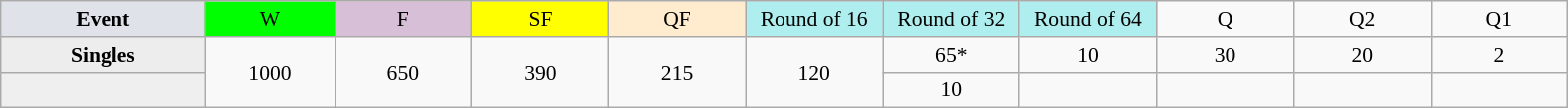<table class=wikitable style=font-size:90%;text-align:center>
<tr>
<td style="width:130px; background:#dfe2e9;"><strong>Event</strong></td>
<td style="width:80px; background:lime;">W</td>
<td style="width:85px; background:thistle;">F</td>
<td style="width:85px; background:#ff0;">SF</td>
<td style="width:85px; background:#ffebcd;">QF</td>
<td style="width:85px; background:#afeeee;">Round of 16</td>
<td style="width:85px; background:#afeeee;">Round of 32</td>
<td style="width:85px; background:#afeeee;">Round of 64</td>
<td style="width:85px;">Q</td>
<td style="width:85px;">Q2</td>
<td style="width:85px;">Q1</td>
</tr>
<tr>
<th style="background:#ededed;">Singles</th>
<td rowspan=2>1000</td>
<td rowspan=2>650</td>
<td rowspan=2>390</td>
<td rowspan=2>215</td>
<td rowspan=2>120</td>
<td>65*</td>
<td>10</td>
<td>30</td>
<td>20</td>
<td>2</td>
</tr>
<tr>
<th style="background:#efefef;"></th>
<td>10</td>
<td></td>
<td></td>
<td></td>
<td></td>
</tr>
</table>
